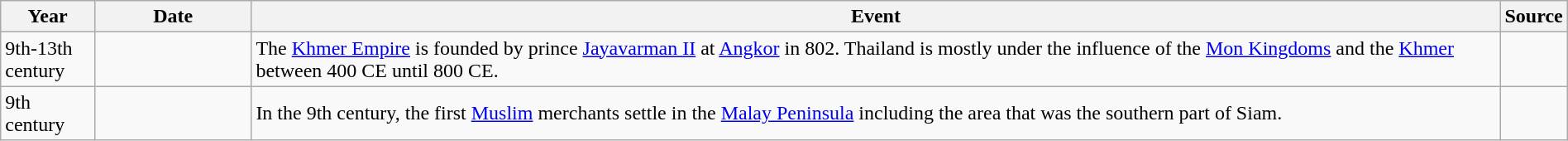<table class="wikitable" width="100%">
<tr>
<th style="width:6%">Year</th>
<th style="width:10%">Date</th>
<th>Event</th>
<th>Source</th>
</tr>
<tr>
<td>9th-13th century</td>
<td></td>
<td>The <a href='#'>Khmer Empire</a> is founded by prince <a href='#'>Jayavarman II</a> at <a href='#'>Angkor</a> in 802. Thailand is mostly under the influence of the <a href='#'>Mon Kingdoms</a> and the <a href='#'>Khmer</a> between 400 CE until 800 CE.</td>
<td></td>
</tr>
<tr>
<td>9th century</td>
<td></td>
<td>In the 9th century, the first <a href='#'>Muslim</a> merchants settle in the <a href='#'>Malay Peninsula</a> including the area that was the southern part of Siam.</td>
<td></td>
</tr>
</table>
